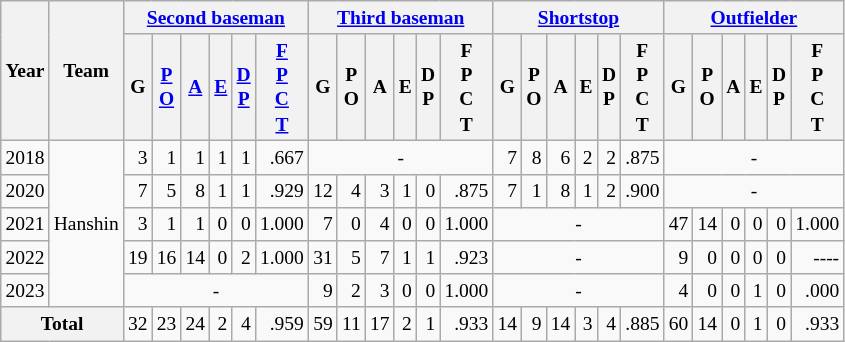<table class="wikitable" style="text-align: right; font-size: small; border-collapse:collapse; padding: 1px;">
<tr>
<th rowspan="2">Year<br></th>
<th rowspan="2">Team<br></th>
<th colspan="6"><a href='#'>Second baseman</a></th>
<th colspan="6"><a href='#'>Third baseman</a></th>
<th colspan="6"><a href='#'>Shortstop</a></th>
<th colspan="6"><a href='#'>Outfielder</a></th>
</tr>
<tr style="line-height:1.25em; text-align:center;">
<th>G</th>
<th><a href='#'>P<br>O</a></th>
<th><a href='#'>A</a></th>
<th><a href='#'>E</a></th>
<th><a href='#'>D<br>P</a></th>
<th><a href='#'>F<br>P<br>C<br>T</a></th>
<th>G</th>
<th>P<br>O</th>
<th>A</th>
<th>E</th>
<th>D<br>P</th>
<th>F<br>P<br>C<br>T</th>
<th>G</th>
<th>P<br>O</th>
<th>A</th>
<th>E</th>
<th>D<br>P</th>
<th>F<br>P<br>C<br>T</th>
<th>G</th>
<th>P<br>O</th>
<th>A</th>
<th>E</th>
<th>D<br>P</th>
<th>F<br>P<br>C<br>T</th>
</tr>
<tr>
<td style="text-align:center;">2018</td>
<td rowspan="5" style="text-align: center; white-space:nowrap;">Hanshin</td>
<td>3</td>
<td>1</td>
<td>1</td>
<td>1</td>
<td>1</td>
<td>.667</td>
<td colspan="6" style="text-align:center;">-</td>
<td>7</td>
<td>8</td>
<td>6</td>
<td>2</td>
<td>2</td>
<td>.875</td>
<td colspan="6" style="text-align:center;">-</td>
</tr>
<tr>
<td style="text-align:center;">2020</td>
<td>7</td>
<td>5</td>
<td>8</td>
<td>1</td>
<td>1</td>
<td>.929</td>
<td>12</td>
<td>4</td>
<td>3</td>
<td>1</td>
<td>0</td>
<td>.875</td>
<td>7</td>
<td>1</td>
<td>8</td>
<td>1</td>
<td>2</td>
<td>.900</td>
<td colspan="6" style="text-align:center;">-</td>
</tr>
<tr>
<td style="text-align:center;">2021</td>
<td>3</td>
<td>1</td>
<td>1</td>
<td>0</td>
<td>0</td>
<td>1.000</td>
<td>7</td>
<td>0</td>
<td>4</td>
<td>0</td>
<td>0</td>
<td>1.000</td>
<td colspan="6" style="text-align:center;">-</td>
<td>47</td>
<td>14</td>
<td>0</td>
<td>0</td>
<td>0</td>
<td>1.000</td>
</tr>
<tr>
<td style="text-align:center;">2022</td>
<td>19</td>
<td>16</td>
<td>14</td>
<td>0</td>
<td>2</td>
<td>1.000</td>
<td>31</td>
<td>5</td>
<td>7</td>
<td>1</td>
<td>1</td>
<td>.923</td>
<td colspan="6" style="text-align:center;">-</td>
<td>9</td>
<td>0</td>
<td>0</td>
<td>0</td>
<td>0</td>
<td>----</td>
</tr>
<tr>
<td style="text-align:center;">2023</td>
<td colspan="6" style="text-align:center;">-</td>
<td>9</td>
<td>2</td>
<td>3</td>
<td>0</td>
<td>0</td>
<td>1.000</td>
<td colspan="6" style="text-align:center;">-</td>
<td>4</td>
<td>0</td>
<td>0</td>
<td>1</td>
<td>0</td>
<td>.000</td>
</tr>
<tr>
<th colspan="2">Total</th>
<td>32</td>
<td>23</td>
<td>24</td>
<td>2</td>
<td>4</td>
<td>.959</td>
<td>59</td>
<td>11</td>
<td>17</td>
<td>2</td>
<td>1</td>
<td>.933</td>
<td>14</td>
<td>9</td>
<td>14</td>
<td>3</td>
<td>4</td>
<td>.885</td>
<td>60</td>
<td>14</td>
<td>0</td>
<td>1</td>
<td>0</td>
<td>.933</td>
</tr>
</table>
